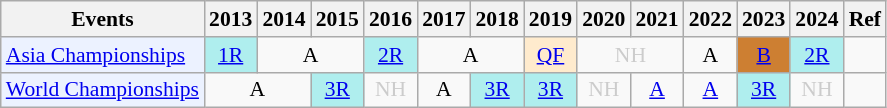<table style='font-size: 90%; text-align:center;' class='wikitable'>
<tr>
<th>Events</th>
<th>2013</th>
<th>2014</th>
<th>2015</th>
<th>2016</th>
<th>2017</th>
<th>2018</th>
<th>2019</th>
<th>2020</th>
<th>2021</th>
<th>2022</th>
<th>2023</th>
<th>2024</th>
<th>Ref</th>
</tr>
<tr>
<td bgcolor="#ECF2FF"; align="left"><a href='#'>Asia Championships</a></td>
<td bgcolor=AFEEEE><a href='#'>1R</a></td>
<td colspan="2">A</td>
<td bgcolor=AFEEEE><a href='#'>2R</a></td>
<td colspan="2">A</td>
<td bgcolor=FFEBCD><a href='#'>QF</a></td>
<td colspan="2" style=color:#ccc>NH</td>
<td>A</td>
<td bgcolor=CD7F32><a href='#'>B</a></td>
<td bgcolor=AFEEEE><a href='#'>2R</a></td>
<td></td>
</tr>
<tr>
<td bgcolor="#ECF2FF"; align="left"><a href='#'>World Championships</a></td>
<td colspan="2">A</td>
<td bgcolor=AFEEEE><a href='#'>3R</a></td>
<td style=color:#ccc>NH</td>
<td>A</td>
<td bgcolor=AFEEEE><a href='#'>3R</a></td>
<td bgcolor=AFEEEE><a href='#'>3R</a></td>
<td style=color:#ccc>NH</td>
<td><a href='#'>A</a></td>
<td><a href='#'>A</a></td>
<td bgcolor=AFEEEE><a href='#'>3R</a></td>
<td style=color:#ccc>NH</td>
<td></td>
</tr>
</table>
